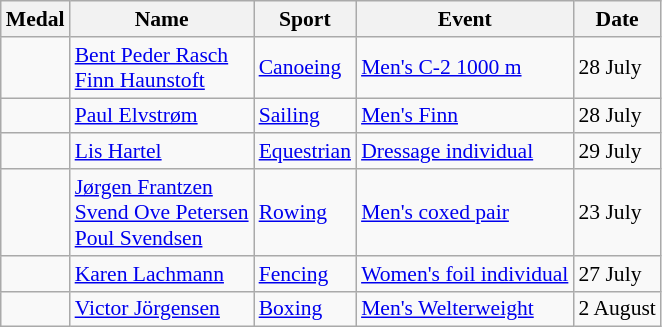<table class="wikitable sortable" style="font-size:90%">
<tr>
<th>Medal</th>
<th>Name</th>
<th>Sport</th>
<th>Event</th>
<th>Date</th>
</tr>
<tr>
<td></td>
<td><a href='#'>Bent Peder Rasch</a><br><a href='#'>Finn Haunstoft</a></td>
<td><a href='#'>Canoeing</a></td>
<td><a href='#'>Men's C-2 1000 m</a></td>
<td>28 July</td>
</tr>
<tr>
<td></td>
<td><a href='#'>Paul Elvstrøm</a></td>
<td><a href='#'>Sailing</a></td>
<td><a href='#'>Men's Finn</a></td>
<td>28 July</td>
</tr>
<tr>
<td></td>
<td><a href='#'>Lis Hartel</a></td>
<td><a href='#'>Equestrian</a></td>
<td><a href='#'>Dressage individual</a></td>
<td>29 July</td>
</tr>
<tr>
<td></td>
<td><a href='#'>Jørgen Frantzen</a><br><a href='#'>Svend  Ove Petersen</a><br><a href='#'>Poul Svendsen</a></td>
<td><a href='#'>Rowing</a></td>
<td><a href='#'>Men's coxed pair</a></td>
<td>23 July</td>
</tr>
<tr>
<td></td>
<td><a href='#'>Karen Lachmann</a></td>
<td><a href='#'>Fencing</a></td>
<td><a href='#'>Women's foil individual</a></td>
<td>27 July</td>
</tr>
<tr>
<td></td>
<td><a href='#'>Victor Jörgensen</a></td>
<td><a href='#'>Boxing</a></td>
<td><a href='#'>Men's Welterweight</a></td>
<td>2 August</td>
</tr>
</table>
